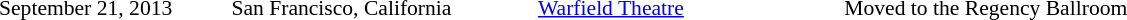<table cellpadding="2" style="border:0 solid darkgrey; font-size:90%">
<tr>
<th style="width:150px;"></th>
<th style="width:200px;"></th>
<th style="width:200px;"></th>
<th style="width:700px;"></th>
</tr>
<tr border="0">
</tr>
<tr>
<td>September 21, 2013</td>
<td>San Francisco, California</td>
<td><a href='#'>Warfield Theatre</a></td>
<td>Moved to the Regency Ballroom</td>
</tr>
<tr>
</tr>
</table>
